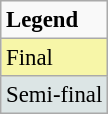<table class="wikitable" style="font-size:95%">
<tr>
<td><strong>Legend</strong></td>
</tr>
<tr bgcolor="#F7F6A8">
<td>Final</td>
</tr>
<tr bgcolor="#DCE5E5">
<td>Semi-final</td>
</tr>
</table>
